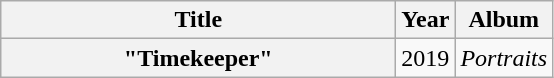<table class="wikitable plainrowheaders" style="text-align:center;">
<tr>
<th scope="col" style="width:16em;">Title</th>
<th scope="col" style="width:1em;">Year</th>
<th scope="col">Album</th>
</tr>
<tr>
<th scope="row">"Timekeeper"</th>
<td>2019</td>
<td><em>Portraits</em></td>
</tr>
</table>
